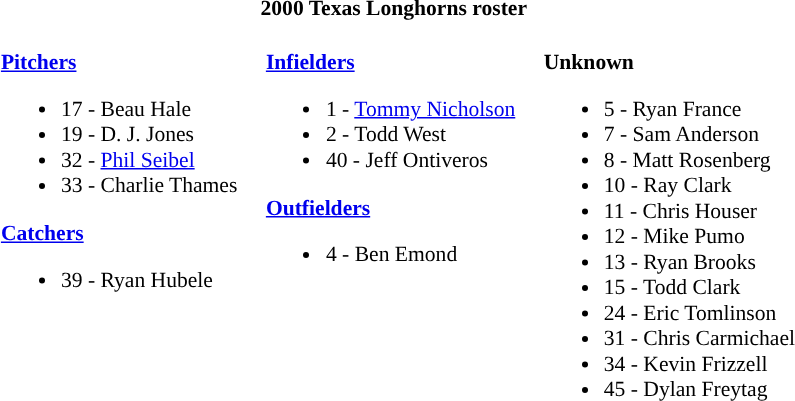<table class="toccolours" style="border-collapse:collapse; font-size:90%;">
<tr>
<th colspan=9>2000 Texas Longhorns roster</th>
</tr>
<tr>
<td width="03"> </td>
<td valign="top"><br><strong><a href='#'>Pitchers</a></strong><ul><li>17 - Beau Hale</li><li>19 - D. J. Jones</li><li>32 - <a href='#'>Phil Seibel</a></li><li>33 - Charlie Thames</li></ul><strong><a href='#'>Catchers</a></strong><ul><li>39 - Ryan Hubele</li></ul></td>
<td width="15"> </td>
<td valign="top"><br><strong><a href='#'>Infielders</a></strong><ul><li>1 - <a href='#'>Tommy Nicholson</a></li><li>2 - Todd West</li><li>40 - Jeff Ontiveros</li></ul><strong><a href='#'>Outfielders</a></strong><ul><li>4 - Ben Emond</li></ul></td>
<td width="15"> </td>
<td valign="top"><br><strong>Unknown</strong><ul><li>5 - Ryan France</li><li>7 - Sam Anderson</li><li>8 - Matt Rosenberg</li><li>10 - Ray Clark</li><li>11 - Chris Houser</li><li>12 - Mike Pumo</li><li>13 - Ryan Brooks</li><li>15 - Todd Clark</li><li>24 - Eric Tomlinson</li><li>31 - Chris Carmichael</li><li>34 - Kevin Frizzell</li><li>45 - Dylan Freytag</li></ul></td>
</tr>
</table>
